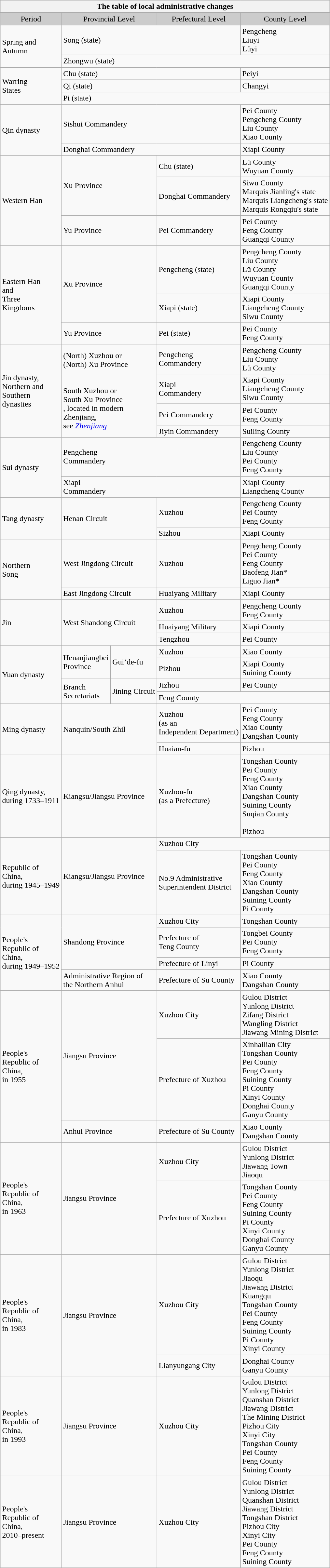<table class="wikitable collapsible collapsed" style="margin-left: auto; margin-right: auto; border: none">
<tr>
<th colspan="8" style="background: #f2f2f2;"><strong>The table of local administrative changes</strong></th>
</tr>
<tr bgcolor=cccccc>
<td style="text-align: center;">Period</td>
<td colspan="2" style="text-align: center;">Provincial Level</td>
<td style="text-align: center;">Prefectural Level</td>
<td style="text-align: center;">County Level</td>
</tr>
<tr>
<td rowspan="2">Spring and<br>Autumn</td>
<td colspan="3">Song (state)<br></td>
<td>Pengcheng <br>Liuyi <br>Lüyi </td>
</tr>
<tr>
<td colspan="4">Zhongwu (state) </td>
</tr>
<tr>
<td rowspan="3">Warring<br>States</td>
<td colspan="3">Chu (state) </td>
<td>Peiyi </td>
</tr>
<tr>
<td colspan="3">Qi (state) </td>
<td>Changyi </td>
</tr>
<tr>
<td colspan="4">Pi (state) </td>
</tr>
<tr>
<td rowspan="2">Qin dynasty</td>
<td colspan="3">Sishui Commandery<br></td>
<td>Pei County <br>Pengcheng County <br>Liu County <br>Xiao County </td>
</tr>
<tr>
<td colspan="3">Donghai Commandery </td>
<td>Xiapi County </td>
</tr>
<tr>
<td rowspan="3">Western Han</td>
<td colspan="2" rowspan="2">Xu Province<br></td>
<td>Chu (state) </td>
<td>Lü County <br>Wuyuan County </td>
</tr>
<tr>
<td>Donghai Commandery<br></td>
<td>Siwu County <br>Marquis Jianling's state <br>Marquis Liangcheng's state <br>Marquis Rongqiu's state </td>
</tr>
<tr>
<td colspan="2">Yu Province<br></td>
<td>Pei Commandery<br></td>
<td>Pei County <br>Feng County <br>Guangqi County </td>
</tr>
<tr>
<td rowspan="3">Eastern Han<br>and<br>Three<br>Kingdoms</td>
<td colspan="2" rowspan="2">Xu Province<br></td>
<td>Pengcheng (state)<br></td>
<td>Pengcheng County <br>Liu County <br>Lü County <br>Wuyuan County <br>Guangqi County </td>
</tr>
<tr>
<td>Xiapi (state)<br></td>
<td>Xiapi County <br>Liangcheng County <br>Siwu County </td>
</tr>
<tr>
<td colspan="2">Yu Province<br></td>
<td>Pei (state)<br></td>
<td>Pei County <br>Feng County </td>
</tr>
<tr>
<td rowspan="4">Jin dynasty,<br>Northern and<br>Southern<br>dynasties</td>
<td colspan="2" rowspan="4">(North) Xuzhou or<br>(North) Xu Province<br><br><br>South Xuzhou or<br>South Xu Province<br>, located in modern<br>Zhenjiang, <br>see <em><a href='#'>Zhenjiang</a></em></td>
<td>Pengcheng<br>Commandery<br></td>
<td>Pengcheng County <br>Liu County <br>Lü County </td>
</tr>
<tr>
<td>Xiapi<br>Commandery<br></td>
<td>Xiapi County <br>Liangcheng County <br>Siwu County </td>
</tr>
<tr>
<td>Pei Commandery<br></td>
<td>Pei County <br>Feng County </td>
</tr>
<tr>
<td>Jiyin Commandery<br></td>
<td>Suiling County </td>
</tr>
<tr>
<td rowspan="2">Sui dynasty</td>
<td colspan="3">Pengcheng<br>Commandery<br></td>
<td>Pengcheng County <br>Liu County <br>Pei County <br>Feng County </td>
</tr>
<tr>
<td colspan="3">Xiapi<br>Commandery<br></td>
<td>Xiapi County <br>Liangcheng County </td>
</tr>
<tr>
<td rowspan="2">Tang dynasty</td>
<td colspan="2" rowspan="2">Henan Circuit<br></td>
<td>Xuzhou<br></td>
<td>Pengcheng County <br>Pei County <br>Feng County </td>
</tr>
<tr>
<td>Sizhou </td>
<td>Xiapi County </td>
</tr>
<tr>
<td rowspan="2">Northern<br>Song</td>
<td colspan="2">West Jingdong Circuit<br></td>
<td>Xuzhou<br></td>
<td>Pengcheng County <br>Pei County <br>Feng County <br>Baofeng Jian* <br>Liguo Jian* </td>
</tr>
<tr>
<td colspan="2">East Jingdong Circuit<br></td>
<td>Huaiyang Military<br></td>
<td>Xiapi County </td>
</tr>
<tr>
<td rowspan="3">Jin</td>
<td colspan="2" rowspan="3">West Shandong Circuit<br></td>
<td>Xuzhou </td>
<td>Pengcheng County <br>Feng County </td>
</tr>
<tr>
<td>Huaiyang Military </td>
<td>Xiapi County </td>
</tr>
<tr>
<td>Tengzhou </td>
<td>Pei County </td>
</tr>
<tr>
<td rowspan="4">Yuan dynasty</td>
<td rowspan="2">Henanjiangbei<br>Province<br></td>
<td rowspan="2">Gui’de-fu<br></td>
<td>Xuzhou </td>
<td>Xiao County </td>
</tr>
<tr>
<td>Pizhou </td>
<td>Xiapi County <br>Suining County </td>
</tr>
<tr>
<td rowspan="2">Branch<br>Secretariats<br></td>
<td rowspan="2">Jining Circuit<br></td>
<td>Jizhou </td>
<td>Pei County </td>
</tr>
<tr>
<td colspan="2">Feng County </td>
</tr>
<tr>
<td rowspan="2">Ming dynasty</td>
<td colspan="2" rowspan="2">Nanquin/South Zhil<br></td>
<td>Xuzhou<br>(as an<br>Independent Department)<br></td>
<td>Pei County <br>Feng County <br>Xiao County <br>Dangshan County </td>
</tr>
<tr>
<td>Huaian-fu </td>
<td>Pizhou </td>
</tr>
<tr>
<td>Qing dynasty,<br>during 1733–1911</td>
<td colspan="2">Kiangsu/Jiangsu Province<br></td>
<td>Xuzhou-fu<br>(as a Prefecture)<br></td>
<td>Tongshan County <br>Pei County <br>Feng County <br>Xiao County <br>Dangshan County <br>Suining County <br>Suqian County <br><br>Pizhou </td>
</tr>
<tr>
<td rowspan="2">Republic of<br>China,<br>during 1945–1949</td>
<td colspan="2" rowspan="2">Kiangsu/Jiangsu Province<br></td>
<td colspan="2">Xuzhou City </td>
</tr>
<tr>
<td>No.9 Administrative<br>Superintendent District<br></td>
<td>Tongshan County <br>Pei County <br>Feng County <br>Xiao County <br>Dangshan County <br>Suining County <br>Pi County </td>
</tr>
<tr>
<td rowspan="4">People's<br>Republic of<br>China,<br>during 1949–1952</td>
<td colspan="2" rowspan="3">Shandong Province<br></td>
<td>Xuzhou City </td>
<td>Tongshan County </td>
</tr>
<tr>
<td>Prefecture of<br>Teng County <br></td>
<td>Tongbei County <br>Pei County <br>Feng County </td>
</tr>
<tr>
<td>Prefecture of Linyi<br></td>
<td>Pi County </td>
</tr>
<tr>
<td colspan="2">Administrative Region of<br>the Northern Anhui<br></td>
<td>Prefecture of Su County <br></td>
<td>Xiao County <br>Dangshan County </td>
</tr>
<tr>
<td rowspan="3">People's<br>Republic of<br>China,<br>in 1955</td>
<td colspan="2" rowspan="2">Jiangsu Province<br></td>
<td>Xuzhou City<br></td>
<td>Gulou District <br>Yunlong District <br>Zifang District <br>Wangling District <br>Jiawang Mining District </td>
</tr>
<tr>
<td>Prefecture of Xuzhou<br></td>
<td>Xinhailian City <br>Tongshan County <br>Pei County <br>Feng County <br>Suining County <br>Pi County <br>Xinyi County <br>Donghai County <br>Ganyu County </td>
</tr>
<tr>
<td colspan="2">Anhui Province<br></td>
<td>Prefecture of Su County <br></td>
<td>Xiao County <br>Dangshan County </td>
</tr>
<tr>
<td rowspan="2">People's<br>Republic of<br>China,<br>in 1963</td>
<td colspan="2" rowspan="2">Jiangsu Province<br></td>
<td>Xuzhou City<br></td>
<td>Gulou District <br>Yunlong District <br>Jiawang Town <br>Jiaoqu </td>
</tr>
<tr>
<td>Prefecture of Xuzhou<br></td>
<td>Tongshan County <br>Pei County <br>Feng County <br>Suining County <br>Pi County <br>Xinyi County <br>Donghai County <br>Ganyu County </td>
</tr>
<tr>
<td rowspan="2">People's<br>Republic of<br>China,<br>in 1983</td>
<td colspan="2" rowspan="2">Jiangsu Province<br></td>
<td>Xuzhou City<br></td>
<td>Gulou District <br>Yunlong District <br>Jiaoqu <br>Jiawang District <br>Kuangqu <br>Tongshan County <br>Pei County <br>Feng County <br>Suining County <br>Pi County <br>Xinyi County </td>
</tr>
<tr>
<td>Lianyungang City<br></td>
<td>Donghai County <br>Ganyu County </td>
</tr>
<tr>
<td>People's<br>Republic of<br>China,<br>in 1993</td>
<td colspan="2">Jiangsu Province<br></td>
<td>Xuzhou City<br></td>
<td>Gulou District <br>Yunlong District <br>Quanshan District <br>Jiawang District <br>The Mining District <br>Pizhou City <br>Xinyi City <br>Tongshan County <br>Pei County <br>Feng County <br>Suining County </td>
</tr>
<tr>
<td>People's<br>Republic of<br>China,<br>2010–present</td>
<td colspan="2">Jiangsu Province<br></td>
<td>Xuzhou City<br></td>
<td>Gulou District <br>Yunlong District <br>Quanshan District <br>Jiawang District <br>Tongshan District <br>Pizhou City <br>Xinyi City <br>Pei County <br>Feng County <br>Suining County </td>
</tr>
</table>
